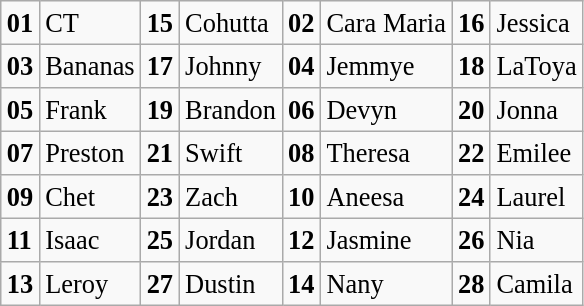<table class="wikitable" style="font-size:110%">
<tr>
<td><strong>01</strong></td>
<td>CT</td>
<td><strong>15</strong></td>
<td>Cohutta</td>
<td><strong>02</strong></td>
<td nowrap>Cara Maria</td>
<td><strong>16</strong></td>
<td>Jessica</td>
</tr>
<tr>
<td><strong>03</strong></td>
<td>Bananas</td>
<td><strong>17</strong></td>
<td>Johnny</td>
<td><strong>04</strong></td>
<td>Jemmye</td>
<td><strong>18</strong></td>
<td>LaToya</td>
</tr>
<tr>
<td><strong>05</strong></td>
<td>Frank</td>
<td><strong>19</strong></td>
<td>Brandon</td>
<td><strong>06</strong></td>
<td>Devyn</td>
<td><strong>20</strong></td>
<td>Jonna</td>
</tr>
<tr>
<td><strong>07</strong></td>
<td>Preston</td>
<td><strong>21</strong></td>
<td>Swift</td>
<td><strong>08</strong></td>
<td>Theresa</td>
<td><strong>22</strong></td>
<td>Emilee</td>
</tr>
<tr>
<td><strong>09</strong></td>
<td>Chet</td>
<td><strong>23</strong></td>
<td>Zach</td>
<td><strong>10</strong></td>
<td>Aneesa</td>
<td><strong>24</strong></td>
<td>Laurel</td>
</tr>
<tr>
<td><strong>11</strong></td>
<td>Isaac</td>
<td><strong>25</strong></td>
<td>Jordan</td>
<td><strong>12</strong></td>
<td>Jasmine</td>
<td><strong>26</strong></td>
<td>Nia</td>
</tr>
<tr>
<td><strong>13</strong></td>
<td>Leroy</td>
<td><strong>27</strong></td>
<td>Dustin</td>
<td><strong>14</strong></td>
<td>Nany</td>
<td><strong>28</strong></td>
<td>Camila</td>
</tr>
</table>
